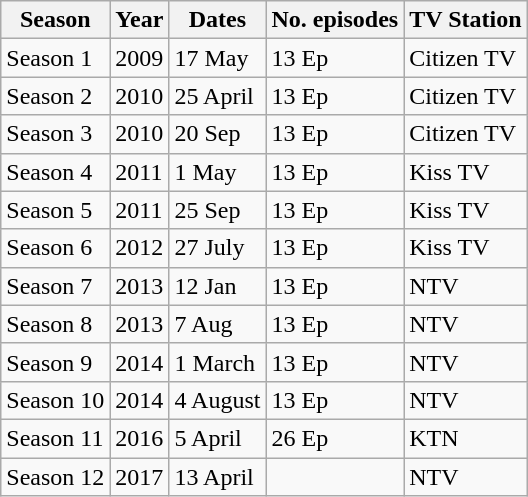<table class="wikitable">
<tr>
<th>Season</th>
<th>Year</th>
<th>Dates</th>
<th>No. episodes</th>
<th>TV Station</th>
</tr>
<tr>
<td>Season 1</td>
<td>2009</td>
<td>17 May</td>
<td>13 Ep</td>
<td>Citizen TV</td>
</tr>
<tr>
<td>Season 2</td>
<td>2010</td>
<td>25 April</td>
<td>13 Ep</td>
<td>Citizen TV</td>
</tr>
<tr>
<td>Season 3</td>
<td>2010</td>
<td>20 Sep</td>
<td>13 Ep</td>
<td>Citizen TV</td>
</tr>
<tr>
<td>Season 4</td>
<td>2011</td>
<td>1 May</td>
<td>13 Ep</td>
<td>Kiss TV</td>
</tr>
<tr>
<td>Season 5</td>
<td>2011</td>
<td>25 Sep</td>
<td>13 Ep</td>
<td>Kiss TV</td>
</tr>
<tr>
<td>Season 6</td>
<td>2012</td>
<td>27 July</td>
<td>13 Ep</td>
<td>Kiss TV</td>
</tr>
<tr>
<td>Season 7</td>
<td>2013</td>
<td>12 Jan</td>
<td>13 Ep</td>
<td>NTV</td>
</tr>
<tr>
<td>Season 8</td>
<td>2013</td>
<td>7 Aug</td>
<td>13 Ep</td>
<td>NTV</td>
</tr>
<tr>
<td>Season 9</td>
<td>2014</td>
<td>1 March</td>
<td>13 Ep</td>
<td>NTV</td>
</tr>
<tr>
<td>Season 10</td>
<td>2014</td>
<td>4 August</td>
<td>13 Ep</td>
<td>NTV</td>
</tr>
<tr>
<td>Season 11</td>
<td>2016</td>
<td>5 April</td>
<td>26 Ep</td>
<td>KTN</td>
</tr>
<tr>
<td>Season 12</td>
<td>2017</td>
<td>13 April</td>
<td></td>
<td>NTV</td>
</tr>
</table>
